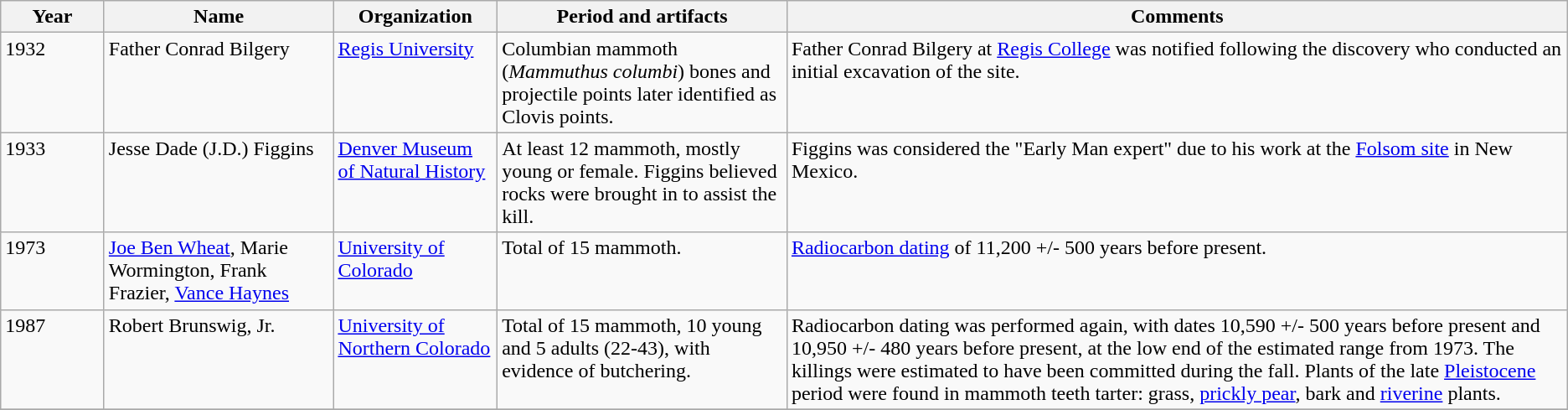<table class="wikitable">
<tr>
<th scope="col" width ="75px">Year</th>
<th scope="col" width ="175px">Name</th>
<th scope="col">Organization</th>
<th scope="col">Period and artifacts</th>
<th scope="col">Comments</th>
</tr>
<tr valign="top">
<td>1932</td>
<td>Father Conrad Bilgery</td>
<td><a href='#'>Regis University</a></td>
<td>Columbian mammoth (<em>Mammuthus columbi</em>) bones and projectile points later identified as Clovis points.</td>
<td>Father Conrad Bilgery at <a href='#'>Regis College</a> was notified following the discovery who conducted an initial excavation of the site.</td>
</tr>
<tr valign="top">
<td>1933</td>
<td>Jesse Dade (J.D.) Figgins</td>
<td><a href='#'>Denver Museum of Natural History</a></td>
<td>At least 12 mammoth, mostly young or female.  Figgins believed rocks  were brought in to assist the kill.</td>
<td>Figgins was considered the "Early Man expert" due to his work at the <a href='#'>Folsom site</a> in New Mexico.</td>
</tr>
<tr valign="top">
<td>1973</td>
<td><a href='#'>Joe Ben Wheat</a>, Marie Wormington, Frank Frazier, <a href='#'>Vance Haynes</a></td>
<td><a href='#'>University of Colorado</a></td>
<td>Total of 15 mammoth.</td>
<td><a href='#'>Radiocarbon dating</a> of 11,200 +/- 500 years before present.</td>
</tr>
<tr valign="top">
<td>1987</td>
<td>Robert Brunswig, Jr.</td>
<td><a href='#'>University of Northern Colorado</a></td>
<td>Total of 15 mammoth, 10 young and 5 adults (22-43), with evidence of butchering.</td>
<td>Radiocarbon dating was performed again, with dates 10,590 +/- 500 years before present and 10,950 +/- 480 years before present, at the low end of the estimated range from 1973. The killings were estimated to have been committed during the fall.  Plants of the late <a href='#'>Pleistocene</a> period were found in mammoth teeth tarter: grass, <a href='#'>prickly pear</a>, bark and <a href='#'>riverine</a> plants.</td>
</tr>
<tr>
</tr>
</table>
